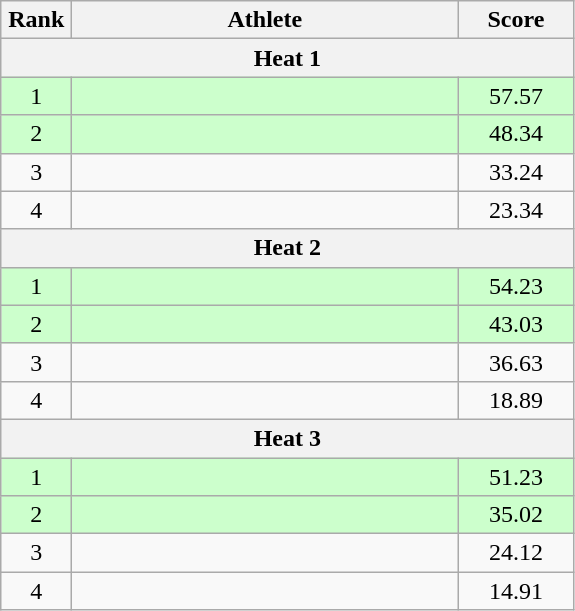<table class=wikitable style="text-align:center">
<tr>
<th width=40>Rank</th>
<th width=250>Athlete</th>
<th width=70>Score</th>
</tr>
<tr>
<th colspan=3>Heat 1</th>
</tr>
<tr bgcolor="ccffcc">
<td>1</td>
<td align=left></td>
<td>57.57</td>
</tr>
<tr bgcolor="ccffcc">
<td>2</td>
<td align=left></td>
<td>48.34</td>
</tr>
<tr>
<td>3</td>
<td align=left></td>
<td>33.24</td>
</tr>
<tr>
<td>4</td>
<td align=left></td>
<td>23.34</td>
</tr>
<tr>
<th colspan=3>Heat 2</th>
</tr>
<tr bgcolor="ccffcc">
<td>1</td>
<td align=left></td>
<td>54.23</td>
</tr>
<tr bgcolor="ccffcc">
<td>2</td>
<td align=left></td>
<td>43.03</td>
</tr>
<tr>
<td>3</td>
<td align=left></td>
<td>36.63</td>
</tr>
<tr>
<td>4</td>
<td align=left></td>
<td>18.89</td>
</tr>
<tr>
<th colspan=3>Heat 3</th>
</tr>
<tr bgcolor="ccffcc">
<td>1</td>
<td align=left></td>
<td>51.23</td>
</tr>
<tr bgcolor="ccffcc">
<td>2</td>
<td align=left></td>
<td>35.02</td>
</tr>
<tr>
<td>3</td>
<td align=left></td>
<td>24.12</td>
</tr>
<tr>
<td>4</td>
<td align=left></td>
<td>14.91</td>
</tr>
</table>
